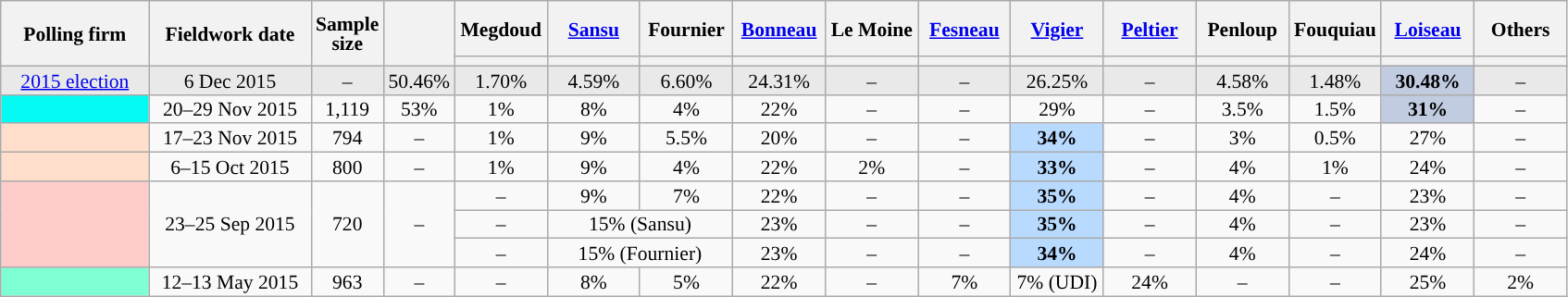<table class="wikitable sortable" style="text-align:center;font-size:90%;line-height:14px;">
<tr style="height:40px;">
<th style="width:100px;" rowspan="2">Polling firm</th>
<th style="width:110px;" rowspan="2">Fieldwork date</th>
<th style="width:35px;" rowspan="2">Sample<br>size</th>
<th style="width:30px;" rowspan="2"></th>
<th class="unsortable" style="width:60px;">Megdoud<br></th>
<th class="unsortable" style="width:60px;"><a href='#'>Sansu</a><br></th>
<th class="unsortable" style="width:60px;">Fournier<br></th>
<th class="unsortable" style="width:60px;"><a href='#'>Bonneau</a><br></th>
<th class="unsortable" style="width:60px;">Le Moine<br></th>
<th class="unsortable" style="width:60px;"><a href='#'>Fesneau</a><br></th>
<th class="unsortable" style="width:60px;"><a href='#'>Vigier</a><br></th>
<th class="unsortable" style="width:60px;"><a href='#'>Peltier</a><br></th>
<th class="unsortable" style="width:60px;">Penloup<br></th>
<th class="unsortable" style="width:60px;">Fouquiau<br></th>
<th class="unsortable" style="width:60px;"><a href='#'>Loiseau</a><br></th>
<th class="unsortable" style="width:60px;">Others</th>
</tr>
<tr>
<th style="background:"></th>
<th style="background:"></th>
<th style="background:"></th>
<th style="background:"></th>
<th style="background:"></th>
<th style="background:"></th>
<th style="background:"></th>
<th style="background:"></th>
<th style="background:"></th>
<th style="background:"></th>
<th style="background:"></th>
<th style="background:"></th>
</tr>
<tr style="background:#E9E9E9;">
<td><a href='#'>2015 election</a></td>
<td data-sort-value="2015-12-06">6 Dec 2015</td>
<td>–</td>
<td>50.46%</td>
<td>1.70%</td>
<td>4.59%</td>
<td>6.60%</td>
<td>24.31%</td>
<td>–</td>
<td>–</td>
<td>26.25%</td>
<td>–</td>
<td>4.58%</td>
<td>1.48%</td>
<td style="background:#C1CCE1;"><strong>30.48%</strong></td>
<td>–</td>
</tr>
<tr>
<td style="background:#04FBF4;"></td>
<td data-sort-value="2015-11-29">20–29 Nov 2015</td>
<td>1,119</td>
<td>53%</td>
<td>1%</td>
<td>8%</td>
<td>4%</td>
<td>22%</td>
<td>–</td>
<td>–</td>
<td>29%</td>
<td>–</td>
<td>3.5%</td>
<td>1.5%</td>
<td style="background:#C1CCE1;"><strong>31%</strong></td>
<td>–</td>
</tr>
<tr>
<td style="background:#FFDFCC;"></td>
<td data-sort-value="2015-11-23">17–23 Nov 2015</td>
<td>794</td>
<td>–</td>
<td>1%</td>
<td>9%</td>
<td>5.5%</td>
<td>20%</td>
<td>–</td>
<td>–</td>
<td style="background:#B9DAFF;"><strong>34%</strong></td>
<td>–</td>
<td>3%</td>
<td>0.5%</td>
<td>27%</td>
<td>–</td>
</tr>
<tr>
<td style="background:#FFDFCC;"></td>
<td data-sort-value="2015-10-15">6–15 Oct 2015</td>
<td>800</td>
<td>–</td>
<td>1%</td>
<td>9%</td>
<td>4%</td>
<td>22%</td>
<td>2%</td>
<td>–</td>
<td style="background:#B9DAFF;"><strong>33%</strong></td>
<td>–</td>
<td>4%</td>
<td>1%</td>
<td>24%</td>
<td>–</td>
</tr>
<tr>
<td rowspan="3" style="background:#FFCCCC;"></td>
<td rowspan="3" data-sort-value="2015-09-25">23–25 Sep 2015</td>
<td rowspan="3">720</td>
<td rowspan="3">–</td>
<td>–</td>
<td>9%</td>
<td>7%</td>
<td>22%</td>
<td>–</td>
<td>–</td>
<td style="background:#B9DAFF;"><strong>35%</strong></td>
<td>–</td>
<td>4%</td>
<td>–</td>
<td>23%</td>
<td>–</td>
</tr>
<tr>
<td>–</td>
<td colspan="2">15% (Sansu)</td>
<td>23%</td>
<td>–</td>
<td>–</td>
<td style="background:#B9DAFF;"><strong>35%</strong></td>
<td>–</td>
<td>4%</td>
<td>–</td>
<td>23%</td>
<td>–</td>
</tr>
<tr>
<td>–</td>
<td colspan="2">15% (Fournier)</td>
<td>23%</td>
<td>–</td>
<td>–</td>
<td style="background:#B9DAFF;"><strong>34%</strong></td>
<td>–</td>
<td>4%</td>
<td>–</td>
<td>24%</td>
<td>–</td>
</tr>
<tr>
<td style="background:aquamarine;"></td>
<td data-sort-value="2015-05-13">12–13 May 2015</td>
<td>963</td>
<td>–</td>
<td>–</td>
<td>8%</td>
<td>5%</td>
<td>22%</td>
<td>–</td>
<td>7%</td>
<td>7% (UDI)</td>
<td>24%</td>
<td>–</td>
<td>–</td>
<td>25%</td>
<td>2%</td>
</tr>
</table>
